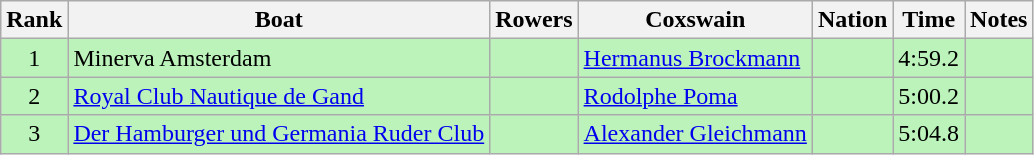<table class="wikitable sortable" style="text-align:center">
<tr>
<th>Rank</th>
<th>Boat</th>
<th>Rowers</th>
<th>Coxswain</th>
<th>Nation</th>
<th>Time</th>
<th>Notes</th>
</tr>
<tr bgcolor=bbf3bb>
<td>1</td>
<td align=left>Minerva Amsterdam</td>
<td align=left></td>
<td align=left><a href='#'>Hermanus Brockmann</a></td>
<td align=left></td>
<td>4:59.2</td>
<td></td>
</tr>
<tr bgcolor=bbf3bb>
<td>2</td>
<td align=left><a href='#'>Royal Club Nautique de Gand</a></td>
<td align=left></td>
<td align=left><a href='#'>Rodolphe Poma</a></td>
<td align=left></td>
<td>5:00.2</td>
<td></td>
</tr>
<tr bgcolor=bbf3bb>
<td>3</td>
<td align=left><a href='#'>Der Hamburger und Germania Ruder Club</a></td>
<td align=left></td>
<td align=left><a href='#'>Alexander Gleichmann</a></td>
<td align=left></td>
<td>5:04.8</td>
<td></td>
</tr>
</table>
